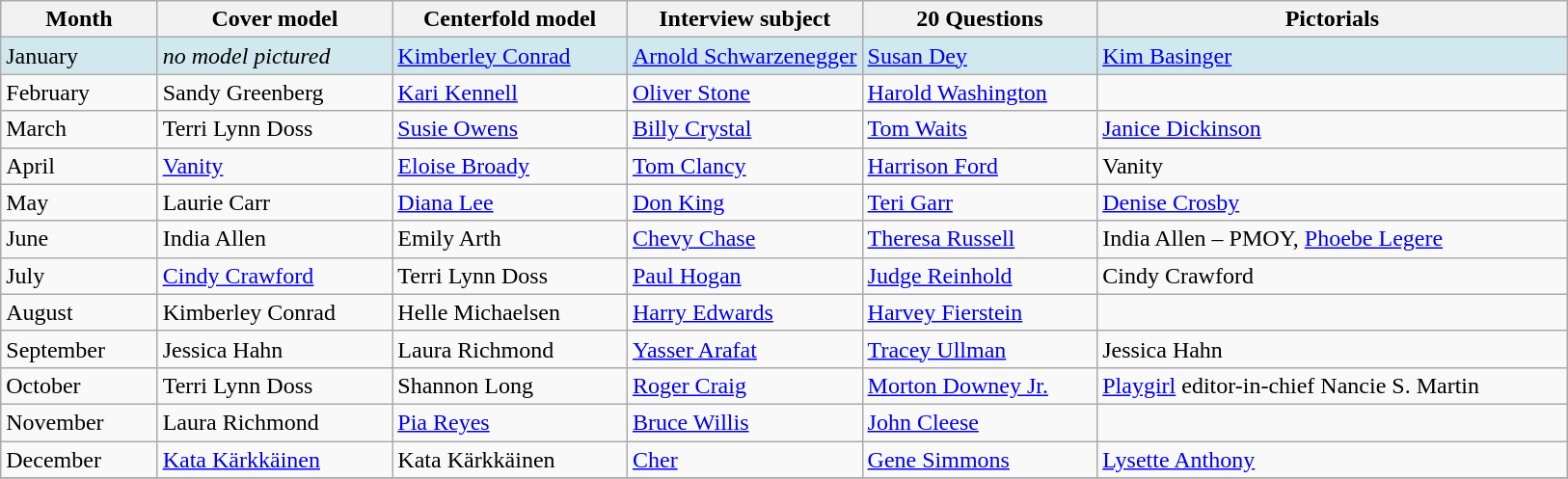<table class="wikitable">
<tr>
<th width="10%">Month</th>
<th width="15%">Cover model</th>
<th width="15%">Centerfold model</th>
<th width="15%">Interview subject</th>
<th width="15%">20 Questions</th>
<th width="30%">Pictorials</th>
</tr>
<tr style="background:#D1E8EF;">
<td>January</td>
<td><em>no model pictured</em></td>
<td><a href='#'>Kimberley Conrad</a></td>
<td><a href='#'>Arnold Schwarzenegger</a></td>
<td><a href='#'>Susan Dey</a></td>
<td><a href='#'>Kim Basinger</a></td>
</tr>
<tr>
<td>February</td>
<td>Sandy Greenberg</td>
<td><a href='#'>Kari Kennell</a></td>
<td><a href='#'>Oliver Stone</a></td>
<td><a href='#'>Harold Washington</a></td>
<td></td>
</tr>
<tr>
<td>March</td>
<td>Terri Lynn Doss</td>
<td><a href='#'>Susie Owens</a></td>
<td><a href='#'>Billy Crystal</a></td>
<td><a href='#'>Tom Waits</a></td>
<td><a href='#'>Janice Dickinson</a></td>
</tr>
<tr>
<td>April</td>
<td><a href='#'>Vanity</a></td>
<td><a href='#'>Eloise Broady</a></td>
<td><a href='#'>Tom Clancy</a></td>
<td><a href='#'>Harrison Ford</a></td>
<td>Vanity</td>
</tr>
<tr>
<td>May</td>
<td>Laurie Carr</td>
<td><a href='#'>Diana Lee</a></td>
<td><a href='#'>Don King</a></td>
<td><a href='#'>Teri Garr</a></td>
<td><a href='#'>Denise Crosby</a></td>
</tr>
<tr>
<td>June</td>
<td>India Allen</td>
<td>Emily Arth</td>
<td><a href='#'>Chevy Chase</a></td>
<td><a href='#'>Theresa Russell</a></td>
<td>India Allen – PMOY, <a href='#'>Phoebe Legere</a></td>
</tr>
<tr>
<td>July</td>
<td><a href='#'>Cindy Crawford</a></td>
<td>Terri Lynn Doss</td>
<td><a href='#'>Paul Hogan</a></td>
<td><a href='#'>Judge Reinhold</a></td>
<td>Cindy Crawford</td>
</tr>
<tr>
<td>August</td>
<td>Kimberley Conrad</td>
<td>Helle Michaelsen</td>
<td><a href='#'>Harry Edwards</a></td>
<td><a href='#'>Harvey Fierstein</a></td>
<td></td>
</tr>
<tr>
<td>September</td>
<td>Jessica Hahn</td>
<td>Laura Richmond</td>
<td><a href='#'>Yasser Arafat</a></td>
<td><a href='#'>Tracey Ullman</a></td>
<td>Jessica Hahn</td>
</tr>
<tr>
<td>October</td>
<td>Terri Lynn Doss</td>
<td>Shannon Long</td>
<td><a href='#'>Roger Craig</a></td>
<td><a href='#'>Morton Downey Jr.</a></td>
<td><a href='#'>Playgirl</a> editor-in-chief Nancie S. Martin</td>
</tr>
<tr>
<td>November</td>
<td>Laura Richmond</td>
<td><a href='#'>Pia Reyes</a></td>
<td><a href='#'>Bruce Willis</a></td>
<td><a href='#'>John Cleese</a></td>
<td></td>
</tr>
<tr>
<td>December</td>
<td><a href='#'>Kata Kärkkäinen</a></td>
<td>Kata Kärkkäinen</td>
<td><a href='#'>Cher</a></td>
<td><a href='#'>Gene Simmons</a></td>
<td><a href='#'>Lysette Anthony</a></td>
</tr>
<tr>
</tr>
</table>
